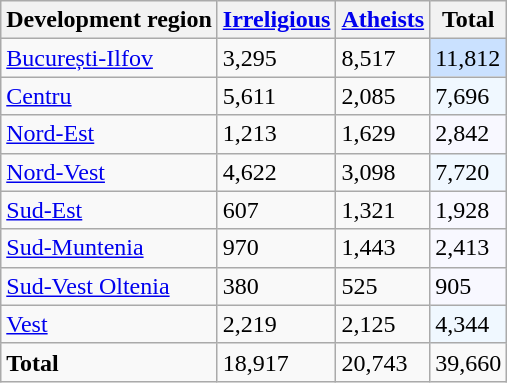<table class="wikitable sortable">
<tr>
<th>Development region</th>
<th><a href='#'>Irreligious</a></th>
<th><a href='#'>Atheists</a></th>
<th>Total</th>
</tr>
<tr>
<td><a href='#'>București-Ilfov</a></td>
<td>3,295</td>
<td>8,517</td>
<td style="background:#CAE1FF;">11,812 </td>
</tr>
<tr>
<td><a href='#'>Centru</a></td>
<td>5,611</td>
<td>2,085</td>
<td style="background:#F0F8FF;">7,696 </td>
</tr>
<tr>
<td><a href='#'>Nord-Est</a></td>
<td>1,213</td>
<td>1,629</td>
<td style="background:#F8F8FF;">2,842 </td>
</tr>
<tr>
<td><a href='#'>Nord-Vest</a></td>
<td>4,622</td>
<td>3,098</td>
<td style="background:#F0F8FF;">7,720 </td>
</tr>
<tr>
<td><a href='#'>Sud-Est</a></td>
<td>607</td>
<td>1,321</td>
<td style="background:#F8F8FF;">1,928 </td>
</tr>
<tr>
<td><a href='#'>Sud-Muntenia</a></td>
<td>970</td>
<td>1,443</td>
<td style="background:#F8F8FF;">2,413 </td>
</tr>
<tr>
<td><a href='#'>Sud-Vest Oltenia</a></td>
<td>380</td>
<td>525</td>
<td style="background:#F8F8FF;">905 </td>
</tr>
<tr>
<td><a href='#'>Vest</a></td>
<td>2,219</td>
<td>2,125</td>
<td style="background:#F0F8FF;">4,344 </td>
</tr>
<tr>
<td><strong>Total</strong></td>
<td>18,917</td>
<td>20,743</td>
<td>39,660</td>
</tr>
</table>
